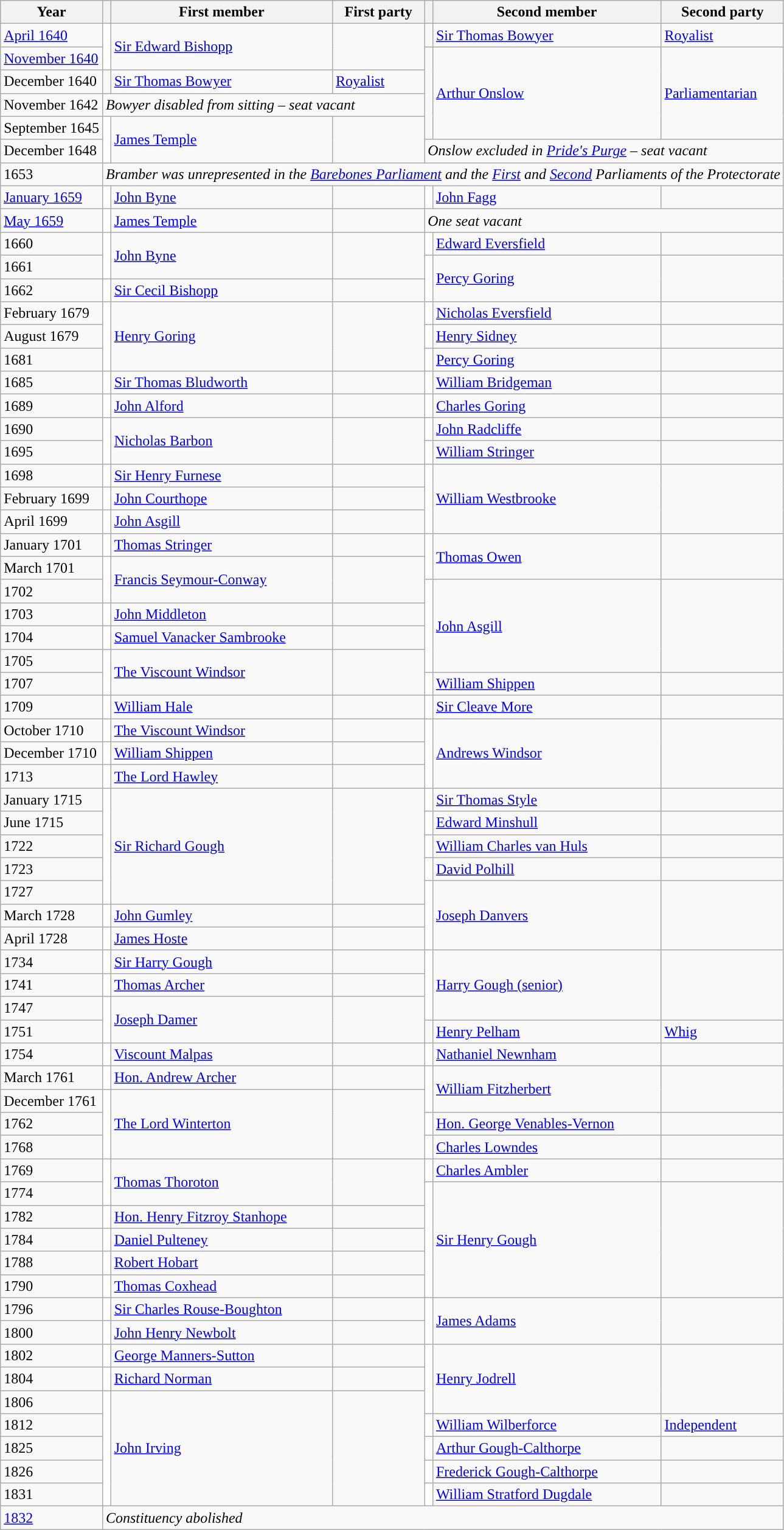<table class="wikitable">
<tr>
<th>Year</th>
<th></th>
<th>First member</th>
<th>First party</th>
<th></th>
<th>Second member</th>
<th>Second party</th>
</tr>
<tr>
<td><a href='#'>April 1640</a></td>
<td rowspan="2" style="color:inherit;background-color: white"></td>
<td rowspan="2"><a href='#'>Sir Edward Bishopp</a></td>
<td rowspan="2"></td>
<td style="color:inherit;background-color: "></td>
<td><a href='#'>Sir Thomas Bowyer</a></td>
<td><a href='#'>Royalist</a></td>
</tr>
<tr>
<td><a href='#'>November 1640</a></td>
<td rowspan="4" style="color:inherit;background-color: "></td>
<td rowspan="4"><a href='#'>Arthur Onslow</a></td>
<td rowspan="4"><a href='#'>Parliamentarian</a></td>
</tr>
<tr>
<td>December 1640</td>
<td style="color:inherit;background-color: "></td>
<td><a href='#'>Sir Thomas Bowyer</a></td>
<td><a href='#'>Royalist</a></td>
</tr>
<tr>
<td>November 1642</td>
<td colspan="3"><em>Bowyer disabled from sitting – seat vacant</em></td>
</tr>
<tr>
<td>September 1645</td>
<td rowspan="2" style="color:inherit;background-color: white"></td>
<td rowspan="2"><a href='#'>James Temple</a></td>
<td rowspan="2"></td>
</tr>
<tr>
<td>December 1648</td>
<td colspan="3"><em>Onslow excluded in <a href='#'>Pride's Purge</a> – seat vacant</em></td>
</tr>
<tr>
<td>1653</td>
<td colspan="6"><em>Bramber was unrepresented in the <a href='#'>Barebones Parliament</a> and the <a href='#'>First</a> and <a href='#'>Second</a> Parliaments of the Protectorate</em></td>
</tr>
<tr>
<td><a href='#'>January 1659</a></td>
<td style="color:inherit;background-color: white"></td>
<td><a href='#'>John Byne</a></td>
<td></td>
<td style="color:inherit;background-color: white"></td>
<td><a href='#'>John Fagg</a></td>
<td></td>
</tr>
<tr>
<td><a href='#'>May 1659</a></td>
<td style="color:inherit;background-color: white"></td>
<td><a href='#'>James Temple</a></td>
<td></td>
<td colspan="3"><em>One seat vacant</em></td>
</tr>
<tr>
<td>1660</td>
<td rowspan="2" style="color:inherit;background-color: white"></td>
<td rowspan="2"><a href='#'>John Byne</a></td>
<td rowspan="2"></td>
<td style="color:inherit;background-color: white"></td>
<td><a href='#'>Edward Eversfield</a></td>
<td></td>
</tr>
<tr>
<td>1661</td>
<td rowspan="2" style="color:inherit;background-color: white"></td>
<td rowspan="2"><a href='#'>Percy Goring</a></td>
<td rowspan="2"></td>
</tr>
<tr>
<td>1662</td>
<td style="color:inherit;background-color: white"></td>
<td><a href='#'>Sir Cecil Bishopp</a></td>
<td></td>
</tr>
<tr>
<td>February 1679</td>
<td rowspan="3" style="color:inherit;background-color: white"></td>
<td rowspan="3"><a href='#'>Henry Goring</a></td>
<td rowspan="3"></td>
<td style="color:inherit;background-color: white"></td>
<td><a href='#'>Nicholas Eversfield</a></td>
<td></td>
</tr>
<tr>
<td>August 1679</td>
<td style="color:inherit;background-color: white"></td>
<td><a href='#'>Henry Sidney</a></td>
<td></td>
</tr>
<tr>
<td>1681</td>
<td style="color:inherit;background-color: white"></td>
<td><a href='#'>Percy Goring</a></td>
<td></td>
</tr>
<tr>
<td>1685</td>
<td style="color:inherit;background-color: white"></td>
<td><a href='#'>Sir Thomas Bludworth</a></td>
<td></td>
<td style="color:inherit;background-color: white"></td>
<td><a href='#'>William Bridgeman</a></td>
<td></td>
</tr>
<tr>
<td>1689</td>
<td style="color:inherit;background-color: white"></td>
<td><a href='#'>John Alford</a></td>
<td></td>
<td style="color:inherit;background-color: white"></td>
<td><a href='#'>Charles Goring</a></td>
<td></td>
</tr>
<tr>
<td>1690</td>
<td rowspan="2" style="color:inherit;background-color: white"></td>
<td rowspan="2"><a href='#'>Nicholas Barbon</a></td>
<td rowspan="2"></td>
<td style="color:inherit;background-color: white"></td>
<td><a href='#'>John Radcliffe</a></td>
<td></td>
</tr>
<tr>
<td>1695</td>
<td style="color:inherit;background-color: white"></td>
<td><a href='#'>William Stringer</a></td>
<td></td>
</tr>
<tr>
<td>1698</td>
<td style="color:inherit;background-color: white"></td>
<td><a href='#'>Sir Henry Furnese</a></td>
<td></td>
<td rowspan="3" style="color:inherit;background-color: white"></td>
<td rowspan="3"><a href='#'>William Westbrooke</a></td>
<td rowspan="3"></td>
</tr>
<tr>
<td>February 1699</td>
<td style="color:inherit;background-color: white"></td>
<td><a href='#'>John Courthope</a></td>
<td></td>
</tr>
<tr>
<td>April 1699</td>
<td style="color:inherit;background-color: white"></td>
<td><a href='#'>John Asgill</a></td>
<td></td>
</tr>
<tr>
<td>January 1701</td>
<td style="color:inherit;background-color: white"></td>
<td><a href='#'>Thomas Stringer</a></td>
<td></td>
<td rowspan="2" style="color:inherit;background-color: white"></td>
<td rowspan="2"><a href='#'>Thomas Owen</a></td>
<td rowspan="2"></td>
</tr>
<tr>
<td>March 1701</td>
<td rowspan="2" style="color:inherit;background-color: white"></td>
<td rowspan="2"><a href='#'>Francis Seymour-Conway</a></td>
<td rowspan="2"></td>
</tr>
<tr>
<td>1702</td>
<td rowspan="4" style="color:inherit;background-color: white"></td>
<td rowspan="4"><a href='#'>John Asgill</a></td>
<td rowspan="4"></td>
</tr>
<tr>
<td>1703</td>
<td style="color:inherit;background-color: white"></td>
<td><a href='#'>John Middleton</a></td>
<td></td>
</tr>
<tr>
<td>1704</td>
<td style="color:inherit;background-color: white"></td>
<td><a href='#'>Samuel Vanacker Sambrooke</a></td>
<td></td>
</tr>
<tr>
<td>1705</td>
<td rowspan="2" style="color:inherit;background-color: white"></td>
<td rowspan="2"><a href='#'>The Viscount Windsor</a></td>
<td rowspan="2"></td>
</tr>
<tr>
<td>1707</td>
<td style="color:inherit;background-color: white"></td>
<td><a href='#'>William Shippen</a></td>
<td></td>
</tr>
<tr>
<td>1709 </td>
<td style="color:inherit;background-color: white"></td>
<td><a href='#'>William Hale</a></td>
<td></td>
<td style="color:inherit;background-color: white"></td>
<td><a href='#'>Sir Cleave More</a></td>
<td></td>
</tr>
<tr>
<td>October 1710</td>
<td style="color:inherit;background-color: white"></td>
<td><a href='#'>The Viscount Windsor</a></td>
<td></td>
<td rowspan="3" style="color:inherit;background-color: white"></td>
<td rowspan="3"><a href='#'>Andrews Windsor</a></td>
<td rowspan="3"></td>
</tr>
<tr>
<td>December 1710</td>
<td style="color:inherit;background-color: white"></td>
<td><a href='#'>William Shippen</a></td>
<td></td>
</tr>
<tr>
<td>1713</td>
<td style="color:inherit;background-color: white"></td>
<td><a href='#'>The Lord Hawley</a></td>
<td></td>
</tr>
<tr>
<td>January 1715</td>
<td rowspan="5" style="color:inherit;background-color: white"></td>
<td rowspan="5"><a href='#'>Sir Richard Gough</a></td>
<td rowspan="5"></td>
<td style="color:inherit;background-color: white"></td>
<td><a href='#'>Sir Thomas Style</a></td>
<td></td>
</tr>
<tr>
<td>June 1715</td>
<td style="color:inherit;background-color: white"></td>
<td><a href='#'>Edward Minshull</a></td>
<td></td>
</tr>
<tr>
<td>1722</td>
<td style="color:inherit;background-color: white"></td>
<td><a href='#'>William Charles van Huls</a></td>
<td></td>
</tr>
<tr>
<td>1723</td>
<td style="color:inherit;background-color: white"></td>
<td><a href='#'>David Polhill</a></td>
<td></td>
</tr>
<tr>
<td>1727</td>
<td rowspan="3" style="color:inherit;background-color: white"></td>
<td rowspan="3"><a href='#'>Joseph Danvers</a></td>
<td rowspan="3"></td>
</tr>
<tr>
<td>March 1728</td>
<td style="color:inherit;background-color: white"></td>
<td><a href='#'>John Gumley</a></td>
<td></td>
</tr>
<tr>
<td>April 1728</td>
<td style="color:inherit;background-color: white"></td>
<td><a href='#'>James Hoste</a></td>
<td></td>
</tr>
<tr>
<td>1734</td>
<td style="color:inherit;background-color: white"></td>
<td><a href='#'>Sir Harry Gough</a></td>
<td></td>
<td rowspan="3" style="color:inherit;background-color: white"></td>
<td rowspan="3"><a href='#'>Harry Gough (senior)</a></td>
<td rowspan="3"></td>
</tr>
<tr>
<td>1741</td>
<td style="color:inherit;background-color: white"></td>
<td><a href='#'>Thomas Archer</a></td>
<td></td>
</tr>
<tr>
<td>1747</td>
<td rowspan="2" style="color:inherit;background-color: white"></td>
<td rowspan="2"><a href='#'>Joseph Damer</a></td>
<td rowspan="2"></td>
</tr>
<tr>
<td>1751</td>
<td style="color:inherit;background-color: "></td>
<td><a href='#'>Henry Pelham</a></td>
<td><a href='#'>Whig</a></td>
</tr>
<tr>
<td>1754</td>
<td style="color:inherit;background-color: white"></td>
<td><a href='#'>Viscount Malpas</a></td>
<td></td>
<td style="color:inherit;background-color: white"></td>
<td><a href='#'>Nathaniel Newnham</a></td>
<td></td>
</tr>
<tr>
<td>March 1761</td>
<td style="color:inherit;background-color: white"></td>
<td><a href='#'>Hon. Andrew Archer</a></td>
<td></td>
<td rowspan="2" style="color:inherit;background-color: white"></td>
<td rowspan="2"><a href='#'>William Fitzherbert</a></td>
<td rowspan="2"></td>
</tr>
<tr>
<td>December 1761</td>
<td rowspan="3" style="color:inherit;background-color: white"></td>
<td rowspan="3"><a href='#'>The Lord Winterton</a></td>
<td rowspan="3"></td>
</tr>
<tr>
<td>1762</td>
<td style="color:inherit;background-color: white"></td>
<td><a href='#'>Hon. George Venables-Vernon</a></td>
<td></td>
</tr>
<tr>
<td>1768 </td>
<td style="color:inherit;background-color: white"></td>
<td><a href='#'>Charles Lowndes</a></td>
<td></td>
</tr>
<tr>
<td>1769</td>
<td rowspan="2" style="color:inherit;background-color: white"></td>
<td rowspan="2"><a href='#'>Thomas Thoroton</a></td>
<td rowspan="2"></td>
<td style="color:inherit;background-color: white"></td>
<td><a href='#'>Charles Ambler</a></td>
<td></td>
</tr>
<tr>
<td>1774</td>
<td rowspan="5" style="color:inherit;background-color: white"></td>
<td rowspan="5"><a href='#'>Sir Henry Gough</a></td>
<td rowspan="5"></td>
</tr>
<tr>
<td>1782</td>
<td style="color:inherit;background-color: white"></td>
<td><a href='#'>Hon. Henry Fitzroy Stanhope</a></td>
<td></td>
</tr>
<tr>
<td>1784</td>
<td style="color:inherit;background-color: white"></td>
<td><a href='#'>Daniel Pulteney</a></td>
<td></td>
</tr>
<tr>
<td>1788</td>
<td style="color:inherit;background-color: white"></td>
<td><a href='#'>Robert Hobart</a></td>
<td></td>
</tr>
<tr>
<td>1790</td>
<td style="color:inherit;background-color: white"></td>
<td><a href='#'>Thomas Coxhead</a></td>
<td></td>
</tr>
<tr>
<td>1796</td>
<td style="color:inherit;background-color: white"></td>
<td><a href='#'>Sir Charles Rouse-Boughton</a></td>
<td></td>
<td rowspan="2" style="color:inherit;background-color: white"></td>
<td rowspan="2"><a href='#'>James Adams</a></td>
<td rowspan="2"></td>
</tr>
<tr>
<td>1800</td>
<td style="color:inherit;background-color: white"></td>
<td><a href='#'>John Henry Newbolt</a></td>
<td></td>
</tr>
<tr>
<td>1802</td>
<td style="color:inherit;background-color: white"></td>
<td><a href='#'>George Manners-Sutton</a></td>
<td></td>
<td rowspan="3" style="color:inherit;background-color: white"></td>
<td rowspan="3"><a href='#'>Henry Jodrell</a></td>
<td rowspan="3"></td>
</tr>
<tr>
<td>1804</td>
<td style="color:inherit;background-color: white"></td>
<td><a href='#'>Richard Norman</a></td>
<td></td>
</tr>
<tr>
<td>1806</td>
<td rowspan="5" style="color:inherit;background-color: white"></td>
<td rowspan="5"><a href='#'>John Irving</a></td>
<td rowspan="5"></td>
</tr>
<tr>
<td>1812</td>
<td style="color:inherit;background-color: white"></td>
<td><a href='#'>William Wilberforce</a></td>
<td><a href='#'>Independent</a></td>
</tr>
<tr>
<td>1825</td>
<td style="color:inherit;background-color: white"></td>
<td><a href='#'>Arthur Gough-Calthorpe</a></td>
<td></td>
</tr>
<tr>
<td>1826</td>
<td style="color:inherit;background-color: white"></td>
<td><a href='#'>Frederick Gough-Calthorpe</a></td>
<td></td>
</tr>
<tr>
<td>1831</td>
<td style="color:inherit;background-color: white"></td>
<td><a href='#'>William Stratford Dugdale</a></td>
<td></td>
</tr>
<tr>
<td><a href='#'>1832</a></td>
<td colspan="6"><em>Constituency abolished</em></td>
</tr>
</table>
